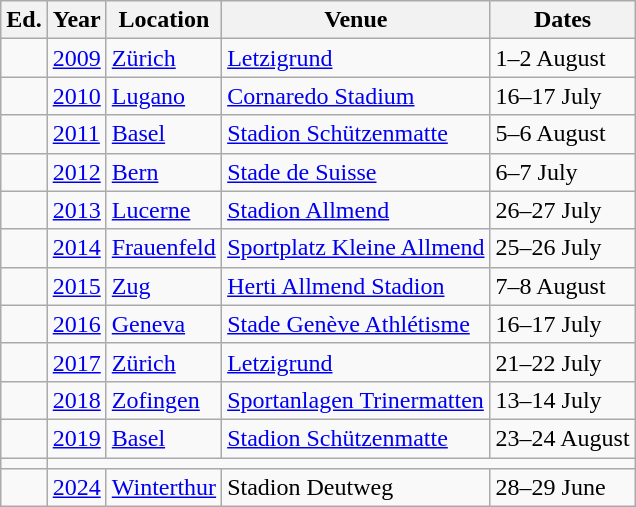<table class="wikitable sortable">
<tr>
<th>Ed.</th>
<th>Year</th>
<th>Location</th>
<th>Venue</th>
<th class="unsortable">Dates</th>
</tr>
<tr>
<td></td>
<td><a href='#'>2009</a></td>
<td><a href='#'>Zürich</a></td>
<td><a href='#'>Letzigrund</a></td>
<td>1–2 August</td>
</tr>
<tr>
<td></td>
<td><a href='#'>2010</a></td>
<td><a href='#'>Lugano</a></td>
<td><a href='#'>Cornaredo Stadium</a></td>
<td>16–17 July</td>
</tr>
<tr>
<td></td>
<td><a href='#'>2011</a></td>
<td><a href='#'>Basel</a></td>
<td><a href='#'>Stadion Schützenmatte</a></td>
<td>5–6 August</td>
</tr>
<tr>
<td></td>
<td><a href='#'>2012</a></td>
<td><a href='#'>Bern</a></td>
<td><a href='#'>Stade de Suisse</a></td>
<td>6–7 July</td>
</tr>
<tr>
<td></td>
<td><a href='#'>2013</a></td>
<td><a href='#'>Lucerne</a></td>
<td><a href='#'>Stadion Allmend</a></td>
<td>26–27 July</td>
</tr>
<tr>
<td></td>
<td><a href='#'>2014</a></td>
<td><a href='#'>Frauenfeld</a></td>
<td><a href='#'>Sportplatz Kleine Allmend</a></td>
<td>25–26 July</td>
</tr>
<tr>
<td></td>
<td><a href='#'>2015</a></td>
<td><a href='#'>Zug</a></td>
<td><a href='#'>Herti Allmend Stadion</a></td>
<td>7–8 August</td>
</tr>
<tr>
<td></td>
<td><a href='#'>2016</a></td>
<td><a href='#'>Geneva</a></td>
<td><a href='#'>Stade Genève Athlétisme</a></td>
<td>16–17 July</td>
</tr>
<tr>
<td></td>
<td><a href='#'>2017</a></td>
<td><a href='#'>Zürich</a></td>
<td><a href='#'>Letzigrund</a></td>
<td>21–22 July</td>
</tr>
<tr>
<td></td>
<td><a href='#'>2018</a></td>
<td><a href='#'>Zofingen</a></td>
<td><a href='#'>Sportanlagen Trinermatten</a></td>
<td>13–14 July</td>
</tr>
<tr>
<td></td>
<td><a href='#'>2019</a></td>
<td><a href='#'>Basel</a></td>
<td><a href='#'>Stadion Schützenmatte</a></td>
<td>23–24 August</td>
</tr>
<tr>
<td></td>
</tr>
<tr>
<td></td>
<td><a href='#'>2024</a></td>
<td><a href='#'>Winterthur</a></td>
<td>Stadion Deutweg</td>
<td>28–29 June</td>
</tr>
</table>
